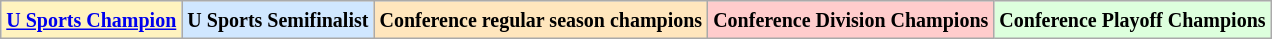<table class="wikitable">
<tr>
<td bgcolor="#FFF3BF"><small><strong><a href='#'>U Sports Champion</a> </strong></small></td>
<td bgcolor="#D0E7FF"><small><strong>U Sports Semifinalist</strong></small></td>
<td bgcolor="#FFE6BD"><small><strong>Conference regular season champions</strong></small></td>
<td bgcolor="#FFCCCC"><small><strong>Conference Division Champions</strong></small></td>
<td bgcolor="#ddffdd"><small><strong>Conference Playoff Champions</strong></small></td>
</tr>
</table>
